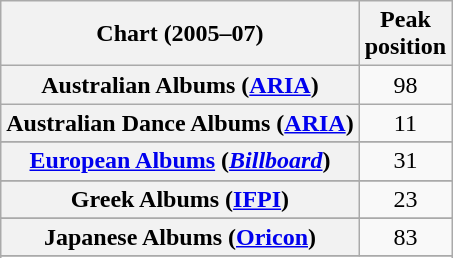<table class="wikitable sortable plainrowheaders" style="text-align:center">
<tr>
<th scope="col">Chart (2005–07)</th>
<th scope="col">Peak<br>position</th>
</tr>
<tr>
<th scope="row">Australian Albums (<a href='#'>ARIA</a>)</th>
<td>98</td>
</tr>
<tr>
<th scope="row">Australian Dance Albums (<a href='#'>ARIA</a>)</th>
<td>11</td>
</tr>
<tr>
</tr>
<tr>
</tr>
<tr>
</tr>
<tr>
</tr>
<tr>
</tr>
<tr>
<th scope="row"><a href='#'>European Albums</a> (<em><a href='#'>Billboard</a></em>)</th>
<td>31</td>
</tr>
<tr>
</tr>
<tr>
</tr>
<tr>
</tr>
<tr>
<th scope="row">Greek Albums (<a href='#'>IFPI</a>)</th>
<td>23</td>
</tr>
<tr>
</tr>
<tr>
</tr>
<tr>
<th scope="row">Japanese Albums (<a href='#'>Oricon</a>)</th>
<td>83</td>
</tr>
<tr>
</tr>
<tr>
</tr>
<tr>
</tr>
<tr>
</tr>
<tr>
</tr>
<tr>
</tr>
<tr>
</tr>
<tr>
</tr>
<tr>
</tr>
</table>
